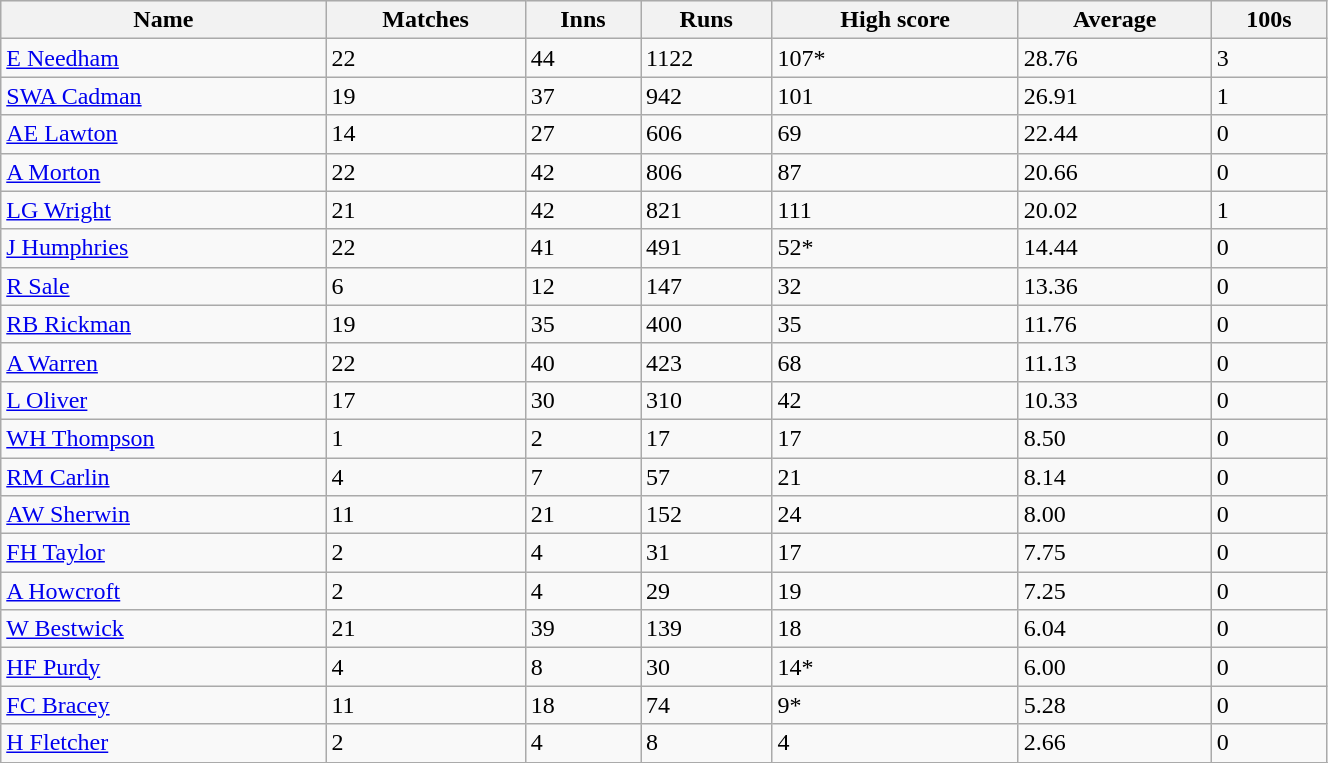<table class="wikitable sortable" width="70%">
<tr bgcolor="#efefef">
<th>Name</th>
<th>Matches</th>
<th>Inns</th>
<th>Runs</th>
<th>High score</th>
<th>Average</th>
<th>100s</th>
</tr>
<tr>
<td><a href='#'>E Needham</a></td>
<td>22</td>
<td>44</td>
<td>1122</td>
<td>107*</td>
<td>28.76</td>
<td>3</td>
</tr>
<tr>
<td><a href='#'>SWA Cadman</a></td>
<td>19</td>
<td>37</td>
<td>942</td>
<td>101</td>
<td>26.91</td>
<td>1</td>
</tr>
<tr>
<td><a href='#'>AE Lawton</a></td>
<td>14</td>
<td>27</td>
<td>606</td>
<td>69</td>
<td>22.44</td>
<td>0</td>
</tr>
<tr>
<td><a href='#'>A Morton</a></td>
<td>22</td>
<td>42</td>
<td>806</td>
<td>87</td>
<td>20.66</td>
<td>0</td>
</tr>
<tr>
<td><a href='#'>LG Wright</a></td>
<td>21</td>
<td>42</td>
<td>821</td>
<td>111</td>
<td>20.02</td>
<td>1</td>
</tr>
<tr>
<td><a href='#'>J Humphries</a></td>
<td>22</td>
<td>41</td>
<td>491</td>
<td>52*</td>
<td>14.44</td>
<td>0</td>
</tr>
<tr>
<td><a href='#'>R Sale</a></td>
<td>6</td>
<td>12</td>
<td>147</td>
<td>32</td>
<td>13.36</td>
<td>0</td>
</tr>
<tr>
<td><a href='#'>RB Rickman</a></td>
<td>19</td>
<td>35</td>
<td>400</td>
<td>35</td>
<td>11.76</td>
<td>0</td>
</tr>
<tr>
<td><a href='#'>A Warren</a></td>
<td>22</td>
<td>40</td>
<td>423</td>
<td>68</td>
<td>11.13</td>
<td>0</td>
</tr>
<tr>
<td><a href='#'>L Oliver</a></td>
<td>17</td>
<td>30</td>
<td>310</td>
<td>42</td>
<td>10.33</td>
<td>0</td>
</tr>
<tr>
<td><a href='#'>WH Thompson</a></td>
<td>1</td>
<td>2</td>
<td>17</td>
<td>17</td>
<td>8.50</td>
<td>0</td>
</tr>
<tr>
<td><a href='#'>RM Carlin</a></td>
<td>4</td>
<td>7</td>
<td>57</td>
<td>21</td>
<td>8.14</td>
<td>0</td>
</tr>
<tr>
<td><a href='#'>AW Sherwin</a></td>
<td>11</td>
<td>21</td>
<td>152</td>
<td>24</td>
<td>8.00</td>
<td>0</td>
</tr>
<tr>
<td><a href='#'>FH Taylor</a></td>
<td>2</td>
<td>4</td>
<td>31</td>
<td>17</td>
<td>7.75</td>
<td>0</td>
</tr>
<tr>
<td><a href='#'>A Howcroft</a></td>
<td>2</td>
<td>4</td>
<td>29</td>
<td>19</td>
<td>7.25</td>
<td>0</td>
</tr>
<tr>
<td><a href='#'>W Bestwick</a></td>
<td>21</td>
<td>39</td>
<td>139</td>
<td>18</td>
<td>6.04</td>
<td>0</td>
</tr>
<tr>
<td><a href='#'>HF Purdy</a></td>
<td>4</td>
<td>8</td>
<td>30</td>
<td>14*</td>
<td>6.00</td>
<td>0</td>
</tr>
<tr>
<td><a href='#'>FC Bracey</a></td>
<td>11</td>
<td>18</td>
<td>74</td>
<td>9*</td>
<td>5.28</td>
<td>0</td>
</tr>
<tr>
<td><a href='#'>H Fletcher</a></td>
<td>2</td>
<td>4</td>
<td>8</td>
<td>4</td>
<td>2.66</td>
<td>0</td>
</tr>
<tr>
</tr>
</table>
